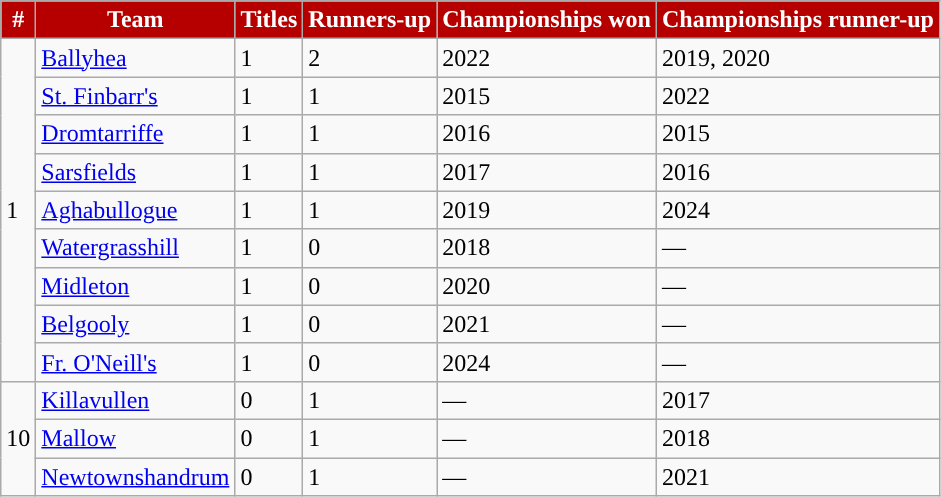<table class="wikitable">
<tr>
<th style="background:#B60000;color:white">#</th>
<th style="background:#B60000;color:white">Team</th>
<th style="background:#B60000;color:white">Titles</th>
<th style="background:#B60000;color:white">Runners-up</th>
<th style="background:#B60000;color:white">Championships won</th>
<th style="background:#B60000;color:white">Championships runner-up</th>
</tr>
<tr>
<td rowspan="9">1</td>
<td> <a href='#'>Ballyhea</a></td>
<td>1</td>
<td>2</td>
<td>2022</td>
<td>2019, 2020</td>
</tr>
<tr>
<td> <a href='#'>St. Finbarr's</a></td>
<td>1</td>
<td>1</td>
<td>2015</td>
<td>2022</td>
</tr>
<tr>
<td> <a href='#'>Dromtarriffe</a></td>
<td>1</td>
<td>1</td>
<td>2016</td>
<td>2015</td>
</tr>
<tr>
<td> <a href='#'>Sarsfields</a></td>
<td>1</td>
<td>1</td>
<td>2017</td>
<td>2016</td>
</tr>
<tr>
<td> <a href='#'>Aghabullogue</a></td>
<td>1</td>
<td>1</td>
<td>2019</td>
<td>2024</td>
</tr>
<tr>
<td> <a href='#'>Watergrasshill</a></td>
<td>1</td>
<td>0</td>
<td>2018</td>
<td>—</td>
</tr>
<tr>
<td> <a href='#'>Midleton</a></td>
<td>1</td>
<td>0</td>
<td>2020</td>
<td>—</td>
</tr>
<tr>
<td> <a href='#'>Belgooly</a></td>
<td>1</td>
<td>0</td>
<td>2021</td>
<td>—</td>
</tr>
<tr>
<td><a href='#'>Fr. O'Neill's</a></td>
<td>1</td>
<td>0</td>
<td>2024</td>
<td>—</td>
</tr>
<tr>
<td rowspan="3">10</td>
<td> <a href='#'>Killavullen</a></td>
<td>0</td>
<td>1</td>
<td>—</td>
<td>2017</td>
</tr>
<tr>
<td> <a href='#'>Mallow</a></td>
<td>0</td>
<td>1</td>
<td>—</td>
<td>2018</td>
</tr>
<tr>
<td> <a href='#'>Newtownshandrum</a></td>
<td>0</td>
<td>1</td>
<td>—</td>
<td>2021</td>
</tr>
</table>
